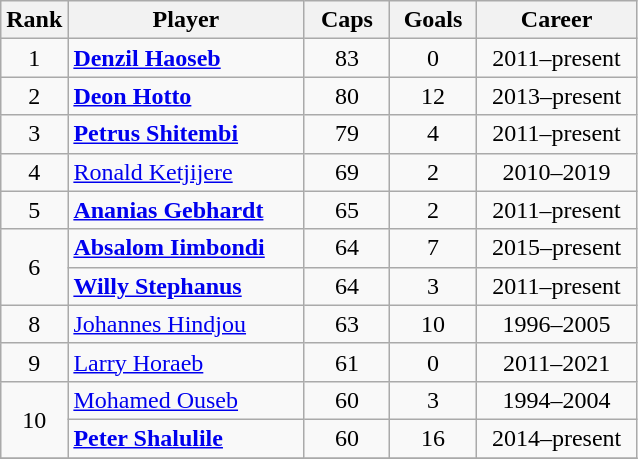<table class="wikitable sortable" style="text-align:center;">
<tr>
<th width=30px>Rank</th>
<th style="width:150px;">Player</th>
<th width=50px>Caps</th>
<th width=50px>Goals</th>
<th style="width:100px;">Career</th>
</tr>
<tr>
<td>1</td>
<td style="text-align: left;"><strong><a href='#'>Denzil Haoseb</a></strong></td>
<td>83</td>
<td>0</td>
<td>2011–present</td>
</tr>
<tr>
<td>2</td>
<td style="text-align: left;"><strong><a href='#'>Deon Hotto</a></strong></td>
<td>80</td>
<td>12</td>
<td>2013–present</td>
</tr>
<tr>
<td>3</td>
<td style="text-align: left;"><strong><a href='#'>Petrus Shitembi</a></strong></td>
<td>79</td>
<td>4</td>
<td>2011–present</td>
</tr>
<tr>
<td>4</td>
<td style="text-align: left;"><a href='#'>Ronald Ketjijere</a></td>
<td>69</td>
<td>2</td>
<td>2010–2019</td>
</tr>
<tr>
<td>5</td>
<td style="text-align: left;"><strong><a href='#'>Ananias Gebhardt</a></strong></td>
<td>65</td>
<td>2</td>
<td>2011–present</td>
</tr>
<tr>
<td rowspan=2>6</td>
<td style="text-align: left;"><strong><a href='#'>Absalom Iimbondi</a></strong></td>
<td>64</td>
<td>7</td>
<td>2015–present</td>
</tr>
<tr>
<td style="text-align: left;"><strong><a href='#'>Willy Stephanus</a></strong></td>
<td>64</td>
<td>3</td>
<td>2011–present</td>
</tr>
<tr>
<td>8</td>
<td style="text-align: left;"><a href='#'>Johannes Hindjou</a></td>
<td>63</td>
<td>10</td>
<td>1996–2005</td>
</tr>
<tr>
<td>9</td>
<td style="text-align: left;"><a href='#'>Larry Horaeb</a></td>
<td>61</td>
<td>0</td>
<td>2011–2021</td>
</tr>
<tr>
<td rowspan=2>10</td>
<td style="text-align: left;"><a href='#'>Mohamed Ouseb</a></td>
<td>60</td>
<td>3</td>
<td>1994–2004</td>
</tr>
<tr>
<td style="text-align:left;"><strong><a href='#'>Peter Shalulile</a></strong></td>
<td>60</td>
<td>16</td>
<td>2014–present</td>
</tr>
<tr>
</tr>
</table>
